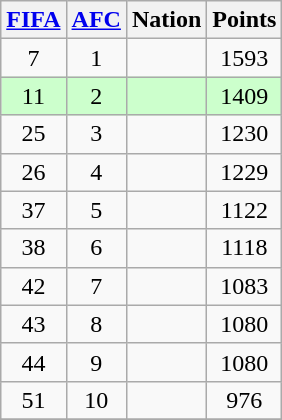<table class="wikitable" style="text-align:center;">
<tr>
<th><a href='#'>FIFA</a></th>
<th><a href='#'>AFC</a></th>
<th>Nation</th>
<th>Points</th>
</tr>
<tr>
<td>7</td>
<td>1</td>
<td align=left></td>
<td>1593</td>
</tr>
<tr style="background-color:#CCFFCC;">
<td>11</td>
<td>2</td>
<td align=left></td>
<td>1409</td>
</tr>
<tr>
<td>25</td>
<td>3</td>
<td align=left></td>
<td>1230</td>
</tr>
<tr>
<td>26</td>
<td>4</td>
<td align=left></td>
<td>1229</td>
</tr>
<tr>
<td>37</td>
<td>5</td>
<td align=left></td>
<td>1122</td>
</tr>
<tr>
<td>38</td>
<td>6</td>
<td align=left></td>
<td>1118</td>
</tr>
<tr>
<td>42</td>
<td>7</td>
<td align=left></td>
<td>1083</td>
</tr>
<tr>
<td>43</td>
<td>8</td>
<td align=left></td>
<td>1080</td>
</tr>
<tr>
<td>44</td>
<td>9</td>
<td align=left></td>
<td>1080</td>
</tr>
<tr>
<td>51</td>
<td>10</td>
<td align=left></td>
<td>976</td>
</tr>
<tr>
</tr>
</table>
